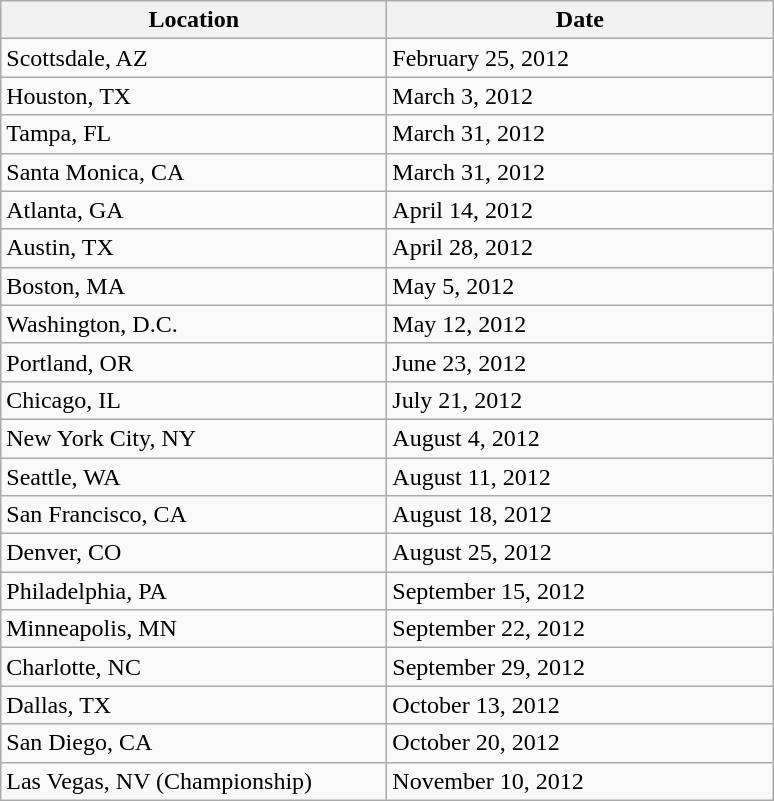<table class="wikitable collapsible">
<tr>
<th scope="col" width="250">Location</th>
<th scope="col" width="250">Date</th>
</tr>
<tr>
<td>Scottsdale, AZ</td>
<td>February 25, 2012</td>
</tr>
<tr>
<td>Houston, TX</td>
<td>March 3, 2012</td>
</tr>
<tr>
<td>Tampa, FL</td>
<td>March 31, 2012</td>
</tr>
<tr>
<td>Santa Monica, CA</td>
<td>March 31, 2012</td>
</tr>
<tr>
<td>Atlanta, GA</td>
<td>April 14, 2012</td>
</tr>
<tr>
<td>Austin, TX</td>
<td>April 28, 2012</td>
</tr>
<tr>
<td>Boston, MA</td>
<td>May 5, 2012</td>
</tr>
<tr>
<td>Washington, D.C.</td>
<td>May 12, 2012</td>
</tr>
<tr>
<td>Portland, OR</td>
<td>June 23, 2012</td>
</tr>
<tr>
<td>Chicago, IL</td>
<td>July 21, 2012</td>
</tr>
<tr>
<td>New York City, NY</td>
<td>August 4, 2012</td>
</tr>
<tr>
<td>Seattle, WA</td>
<td>August 11, 2012</td>
</tr>
<tr>
<td>San Francisco, CA</td>
<td>August 18, 2012</td>
</tr>
<tr>
<td>Denver, CO</td>
<td>August 25, 2012</td>
</tr>
<tr>
<td>Philadelphia, PA</td>
<td>September 15, 2012</td>
</tr>
<tr>
<td>Minneapolis, MN</td>
<td>September 22, 2012</td>
</tr>
<tr>
<td>Charlotte, NC</td>
<td>September 29, 2012</td>
</tr>
<tr>
<td>Dallas, TX</td>
<td>October 13, 2012</td>
</tr>
<tr>
<td>San Diego, CA</td>
<td>October 20, 2012</td>
</tr>
<tr>
<td>Las Vegas, NV (Championship)</td>
<td>November 10, 2012</td>
</tr>
</table>
